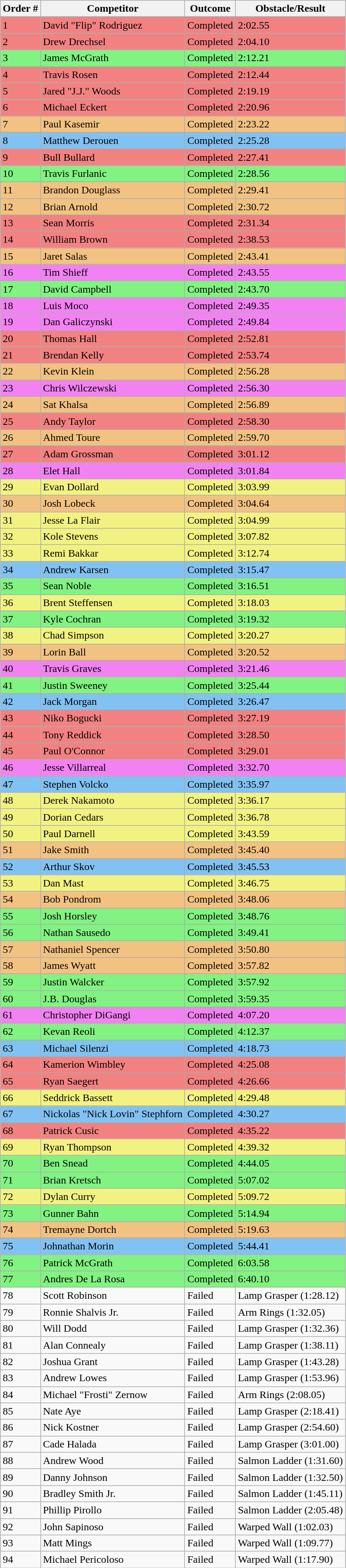<table class="wikitable sortable">
<tr>
<th>Order #</th>
<th>Competitor</th>
<th>Outcome</th>
<th>Obstacle/Result</th>
</tr>
<tr style="background-color:#f28282">
<td>1</td>
<td>David "Flip" Rodriguez</td>
<td>Completed</td>
<td>2:02.55</td>
</tr>
<tr style="background-color:#f28282">
<td>2</td>
<td>Drew Drechsel</td>
<td>Completed</td>
<td>2:04.10</td>
</tr>
<tr style="background-color:#82f282">
<td>3</td>
<td>James McGrath</td>
<td>Completed</td>
<td>2:12.21</td>
</tr>
<tr style="background-color:#f28282">
<td>4</td>
<td>Travis Rosen</td>
<td>Completed</td>
<td>2:12.44</td>
</tr>
<tr style="background-color:#f28282">
<td>5</td>
<td>Jared "J.J." Woods</td>
<td>Completed</td>
<td>2:19.19</td>
</tr>
<tr style="background-color:#f28282">
<td>6</td>
<td>Michael Eckert</td>
<td>Completed</td>
<td>2:20.96</td>
</tr>
<tr style="background-color:#f2c282">
<td>7</td>
<td>Paul Kasemir</td>
<td>Completed</td>
<td>2:23.22</td>
</tr>
<tr style="background-color:#82c2f2">
<td>8</td>
<td>Matthew Derouen</td>
<td>Completed</td>
<td>2:25.28</td>
</tr>
<tr style="background-color:#f28282">
<td>9</td>
<td>Bull Bullard</td>
<td>Completed</td>
<td>2:27.41</td>
</tr>
<tr style="background-color:#82f282">
<td>10</td>
<td>Travis Furlanic</td>
<td>Completed</td>
<td>2:28.56</td>
</tr>
<tr style="background-color:#f2c282">
<td>11</td>
<td>Brandon Douglass</td>
<td>Completed</td>
<td>2:29.41</td>
</tr>
<tr style="background-color:#f2c282">
<td>12</td>
<td>Brian Arnold</td>
<td>Completed</td>
<td>2:30.72</td>
</tr>
<tr style="background-color:#f28282">
<td>13</td>
<td>Sean Morris</td>
<td>Completed</td>
<td>2:31.34</td>
</tr>
<tr style="background-color:#f28282">
<td>14</td>
<td>William Brown</td>
<td>Completed</td>
<td>2:38.53</td>
</tr>
<tr style="background-color:#f2c282">
<td>15</td>
<td>Jaret Salas</td>
<td>Completed</td>
<td>2:43.41</td>
</tr>
<tr style="background-color:#f282f2">
<td>16</td>
<td>Tim Shieff</td>
<td>Completed</td>
<td>2:43.55</td>
</tr>
<tr style="background-color:#82f282">
<td>17</td>
<td>David Campbell</td>
<td>Completed</td>
<td>2:43.70</td>
</tr>
<tr style="background-color:#f282f2">
<td>18</td>
<td>Luis Moco</td>
<td>Completed</td>
<td>2:49.35</td>
</tr>
<tr style="background-color:#f282f2">
<td>19</td>
<td>Dan Galiczynski</td>
<td>Completed</td>
<td>2:49.84</td>
</tr>
<tr style="background-color:#f28282">
<td>20</td>
<td>Thomas Hall</td>
<td>Completed</td>
<td>2:52.81</td>
</tr>
<tr style="background-color:#f28282">
<td>21</td>
<td>Brendan Kelly</td>
<td>Completed</td>
<td>2:53.74</td>
</tr>
<tr style="background-color:#f2c282">
<td>22</td>
<td>Kevin Klein</td>
<td>Completed</td>
<td>2:56.28</td>
</tr>
<tr style="background-color:#f282f2">
<td>23</td>
<td>Chris Wilczewski</td>
<td>Completed</td>
<td>2:56.30</td>
</tr>
<tr style="background-color:#f2c282">
<td>24</td>
<td>Sat Khalsa</td>
<td>Completed</td>
<td>2:56.89</td>
</tr>
<tr style="background-color:#f28282">
<td>25</td>
<td>Andy Taylor</td>
<td>Completed</td>
<td>2:58.30</td>
</tr>
<tr style="background-color:#f2c282">
<td>26</td>
<td>Ahmed Toure</td>
<td>Completed</td>
<td>2:59.70</td>
</tr>
<tr style="background-color:#f28282">
<td>27</td>
<td>Adam Grossman</td>
<td>Completed</td>
<td>3:01.12</td>
</tr>
<tr style="background-color:#f282f2">
<td>28</td>
<td>Elet Hall</td>
<td>Completed</td>
<td>3:01.84</td>
</tr>
<tr style="background-color:#f2f282">
<td>29</td>
<td>Evan Dollard</td>
<td>Completed</td>
<td>3:03.99</td>
</tr>
<tr style="background-color:#f2c282">
<td>30</td>
<td>Josh Lobeck</td>
<td>Completed</td>
<td>3:04.64</td>
</tr>
<tr style="background-color:#f2f282">
<td>31</td>
<td>Jesse La Flair</td>
<td>Completed</td>
<td>3:04.99</td>
</tr>
<tr style="background-color:#f2f282">
<td>32</td>
<td>Kole Stevens</td>
<td>Completed</td>
<td>3:07.82</td>
</tr>
<tr style="background-color:#f2f282">
<td>33</td>
<td>Remi Bakkar</td>
<td>Completed</td>
<td>3:12.74</td>
</tr>
<tr style="background-color:#82c2f2">
<td>34</td>
<td>Andrew Karsen</td>
<td>Completed</td>
<td>3:15.47</td>
</tr>
<tr style="background-color:#82f282">
<td>35</td>
<td>Sean Noble</td>
<td>Completed</td>
<td>3:16.51</td>
</tr>
<tr style="background-color:#f2f282">
<td>36</td>
<td>Brent Steffensen</td>
<td>Completed</td>
<td>3:18.03</td>
</tr>
<tr style="background-color:#82f282">
<td>37</td>
<td>Kyle Cochran</td>
<td>Completed</td>
<td>3:19.32</td>
</tr>
<tr style="background-color:#f2f282">
<td>38</td>
<td>Chad Simpson</td>
<td>Completed</td>
<td>3:20.27</td>
</tr>
<tr style="background-color:#f2c282">
<td>39</td>
<td>Lorin Ball</td>
<td>Completed</td>
<td>3:20.52</td>
</tr>
<tr style="background-color:#f282f2">
<td>40</td>
<td>Travis Graves</td>
<td>Completed</td>
<td>3:21.46</td>
</tr>
<tr style="background-color:#82f282">
<td>41</td>
<td>Justin Sweeney</td>
<td>Completed</td>
<td>3:25.44</td>
</tr>
<tr style="background-color:#82c2f2">
<td>42</td>
<td>Jack Morgan</td>
<td>Completed</td>
<td>3:26.47</td>
</tr>
<tr style="background-color:#f28282">
<td>43</td>
<td>Niko Bogucki</td>
<td>Completed</td>
<td>3:27.19</td>
</tr>
<tr style="background-color:#f28282">
<td>44</td>
<td>Tony Reddick</td>
<td>Completed</td>
<td>3:28.50</td>
</tr>
<tr style="background-color:#f28282">
<td>45</td>
<td>Paul O'Connor</td>
<td>Completed</td>
<td>3:29.01</td>
</tr>
<tr style="background-color:#f282f2">
<td>46</td>
<td>Jesse Villarreal</td>
<td>Completed</td>
<td>3:32.70</td>
</tr>
<tr style="background-color:#82c2f2">
<td>47</td>
<td>Stephen Volcko</td>
<td>Completed</td>
<td>3:35.97</td>
</tr>
<tr style="background-color:#f2f282">
<td>48</td>
<td>Derek Nakamoto</td>
<td>Completed</td>
<td>3:36.17</td>
</tr>
<tr style="background-color:#f2f282">
<td>49</td>
<td>Dorian Cedars</td>
<td>Completed</td>
<td>3:36.78</td>
</tr>
<tr style="background-color:#f2f282">
<td>50</td>
<td>Paul Darnell</td>
<td>Completed</td>
<td>3:43.59</td>
</tr>
<tr style="background-color:#f2c282">
<td>51</td>
<td>Jake Smith</td>
<td>Completed</td>
<td>3:45.40</td>
</tr>
<tr style="background-color:#82c2f2">
<td>52</td>
<td>Arthur Skov</td>
<td>Completed</td>
<td>3:45.53</td>
</tr>
<tr style="background-color:#f2f282">
<td>53</td>
<td>Dan Mast</td>
<td>Completed</td>
<td>3:46.75</td>
</tr>
<tr style="background-color:#f2c282">
<td>54</td>
<td>Bob Pondrom</td>
<td>Completed</td>
<td>3:48.06</td>
</tr>
<tr style="background-color:#82f282">
<td>55</td>
<td>Josh Horsley</td>
<td>Completed</td>
<td>3:48.76</td>
</tr>
<tr style="background-color:#82f282">
<td>56</td>
<td>Nathan Sausedo</td>
<td>Completed</td>
<td>3:49.41</td>
</tr>
<tr style="background-color:#f2c282">
<td>57</td>
<td>Nathaniel Spencer</td>
<td>Completed</td>
<td>3:50.80</td>
</tr>
<tr style="background-color:#f2c282">
<td>58</td>
<td>James Wyatt</td>
<td>Completed</td>
<td>3:57.82</td>
</tr>
<tr style="background-color:#82f282">
<td>59</td>
<td>Justin Walcker</td>
<td>Completed</td>
<td>3:57.92</td>
</tr>
<tr style="background-color:#82f282">
<td>60</td>
<td>J.B. Douglas</td>
<td>Completed</td>
<td>3:59.35</td>
</tr>
<tr style="background-color:#f282f2">
<td>61</td>
<td>Christopher DiGangi</td>
<td>Completed</td>
<td>4:07.20</td>
</tr>
<tr style="background-color:#82f282">
<td>62</td>
<td>Kevan Reoli</td>
<td>Completed</td>
<td>4:12.37</td>
</tr>
<tr style="background-color:#82c2f2">
<td>63</td>
<td>Michael Silenzi</td>
<td>Completed</td>
<td>4:18.73</td>
</tr>
<tr style="background-color:#f28282">
<td>64</td>
<td>Kamerion Wimbley</td>
<td>Completed</td>
<td>4:25.08</td>
</tr>
<tr style="background-color:#f28282">
<td>65</td>
<td>Ryan Saegert</td>
<td>Completed</td>
<td>4:26.66</td>
</tr>
<tr style="background-color:#f2f282">
<td>66</td>
<td>Seddrick Bassett</td>
<td>Completed</td>
<td>4:29.48</td>
</tr>
<tr style="background-color:#82c2f2">
<td>67</td>
<td>Nickolas "Nick Lovin" Stephforn</td>
<td>Completed</td>
<td>4:30.27</td>
</tr>
<tr style="background-color:#f28282">
<td>68</td>
<td>Patrick Cusic</td>
<td>Completed</td>
<td>4:35.22</td>
</tr>
<tr style="background-color:#f2f282">
<td>69</td>
<td>Ryan Thompson</td>
<td>Completed</td>
<td>4:39.32</td>
</tr>
<tr style="background-color:#82f282">
<td>70</td>
<td>Ben Snead</td>
<td>Completed</td>
<td>4:44.05</td>
</tr>
<tr style="background-color:#82f282">
<td>71</td>
<td>Brian Kretsch</td>
<td>Completed</td>
<td>5:07.02</td>
</tr>
<tr style="background-color:#f2f282">
<td>72</td>
<td>Dylan Curry</td>
<td>Completed</td>
<td>5:09.72</td>
</tr>
<tr style="background-color:#82f282">
<td>73</td>
<td>Gunner Bahn</td>
<td>Completed</td>
<td>5:14.94</td>
</tr>
<tr style="background-color:#f2c282">
<td>74</td>
<td>Tremayne Dortch</td>
<td>Completed</td>
<td>5:19.63</td>
</tr>
<tr style="background-color:#82c2f2">
<td>75</td>
<td>Johnathan Morin</td>
<td>Completed</td>
<td>5:44.41</td>
</tr>
<tr style="background-color:#82f282">
<td>76</td>
<td>Patrick McGrath</td>
<td>Completed</td>
<td>6:03.58</td>
</tr>
<tr style="background-color:#82f282">
<td>77</td>
<td>Andres De La Rosa</td>
<td>Completed</td>
<td>6:40.10</td>
</tr>
<tr>
<td>78</td>
<td>Scott Robinson</td>
<td>Failed</td>
<td>Lamp Grasper (1:28.12)</td>
</tr>
<tr>
<td>79</td>
<td>Ronnie Shalvis Jr.</td>
<td>Failed</td>
<td>Arm Rings (1:32.05)</td>
</tr>
<tr>
<td>80</td>
<td>Will Dodd</td>
<td>Failed</td>
<td>Lamp Grasper (1:32.36)</td>
</tr>
<tr>
<td>81</td>
<td>Alan Connealy</td>
<td>Failed</td>
<td>Lamp Grasper (1:38.11)</td>
</tr>
<tr>
<td>82</td>
<td>Joshua Grant</td>
<td>Failed</td>
<td>Lamp Grasper (1:43.28)</td>
</tr>
<tr>
<td>83</td>
<td>Andrew Lowes</td>
<td>Failed</td>
<td>Lamp Grasper (1:53.96)</td>
</tr>
<tr>
<td>84</td>
<td>Michael "Frosti" Zernow</td>
<td>Failed</td>
<td>Arm Rings (2:08.05)</td>
</tr>
<tr>
<td>85</td>
<td>Nate Aye</td>
<td>Failed</td>
<td>Lamp Grasper (2:18.41)</td>
</tr>
<tr>
<td>86</td>
<td>Nick Kostner</td>
<td>Failed</td>
<td>Lamp Grasper (2:54.60)</td>
</tr>
<tr>
<td>87</td>
<td>Cade Halada</td>
<td>Failed</td>
<td>Lamp Grasper (3:01.00)</td>
</tr>
<tr>
<td>88</td>
<td>Andrew Wood</td>
<td>Failed</td>
<td>Salmon Ladder (1:31.60)</td>
</tr>
<tr>
<td>89</td>
<td>Danny Johnson</td>
<td>Failed</td>
<td>Salmon Ladder (1:32.50)</td>
</tr>
<tr>
<td>90</td>
<td>Bradley Smith Jr.</td>
<td>Failed</td>
<td>Salmon Ladder (1:45.11)</td>
</tr>
<tr>
<td>91</td>
<td>Phillip Pirollo</td>
<td>Failed</td>
<td>Salmon Ladder (2:05.48)</td>
</tr>
<tr>
<td>92</td>
<td>John Sapinoso</td>
<td>Failed</td>
<td>Warped Wall (1:02.03)</td>
</tr>
<tr>
<td>93</td>
<td>Matt Mings</td>
<td>Failed</td>
<td>Warped Wall (1:09.77)</td>
</tr>
<tr>
<td>94</td>
<td>Michael Pericoloso</td>
<td>Failed</td>
<td>Warped Wall (1:17.90)</td>
</tr>
</table>
